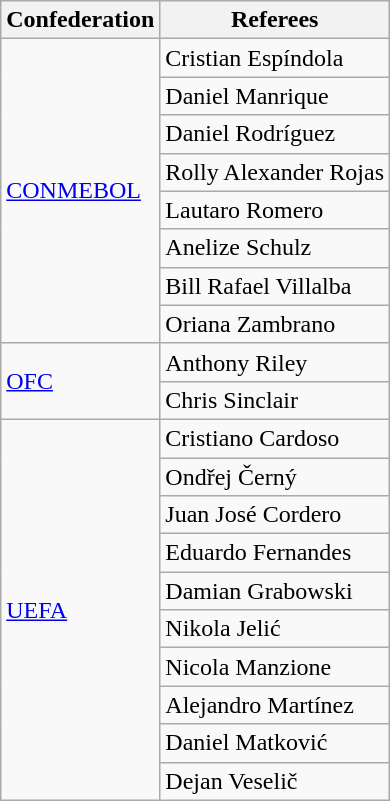<table class="wikitable">
<tr>
<th>Confederation</th>
<th>Referees</th>
</tr>
<tr>
<td rowspan="8"><a href='#'>CONMEBOL</a></td>
<td> Cristian Espíndola</td>
</tr>
<tr>
<td> Daniel Manrique</td>
</tr>
<tr>
<td> Daniel Rodríguez</td>
</tr>
<tr>
<td> Rolly Alexander Rojas</td>
</tr>
<tr>
<td> Lautaro Romero</td>
</tr>
<tr>
<td> Anelize Schulz</td>
</tr>
<tr>
<td>  Bill Rafael Villalba</td>
</tr>
<tr>
<td> Oriana Zambrano</td>
</tr>
<tr>
<td rowspan="2"><a href='#'>OFC</a></td>
<td> Anthony Riley</td>
</tr>
<tr>
<td> Chris Sinclair</td>
</tr>
<tr>
<td rowspan="10"><a href='#'>UEFA</a></td>
<td> Cristiano Cardoso</td>
</tr>
<tr>
<td> Ondřej Černý</td>
</tr>
<tr>
<td> Juan José Cordero</td>
</tr>
<tr>
<td> Eduardo Fernandes</td>
</tr>
<tr>
<td> Damian Grabowski</td>
</tr>
<tr>
<td> Nikola Jelić</td>
</tr>
<tr>
<td> Nicola Manzione</td>
</tr>
<tr>
<td> Alejandro Martínez</td>
</tr>
<tr>
<td> Daniel Matković</td>
</tr>
<tr>
<td> Dejan Veselič</td>
</tr>
</table>
